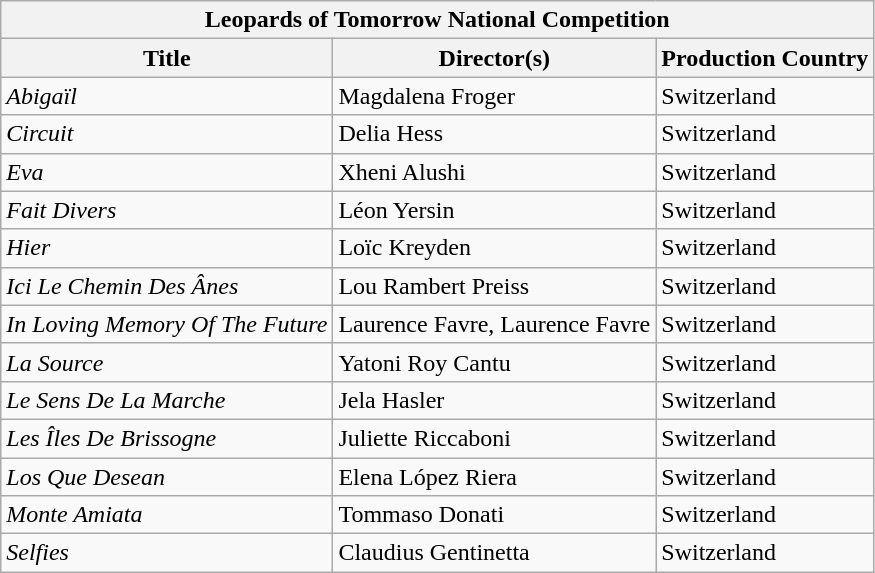<table class="wikitable">
<tr>
<th colspan="3">Leopards of Tomorrow National Competition</th>
</tr>
<tr>
<th>Title</th>
<th>Director(s)</th>
<th>Production Country</th>
</tr>
<tr>
<td><em>Abigaïl</em></td>
<td>Magdalena Froger</td>
<td>Switzerland</td>
</tr>
<tr>
<td><em>Circuit</em></td>
<td>Delia Hess</td>
<td>Switzerland</td>
</tr>
<tr>
<td><em>Eva</em></td>
<td>Xheni Alushi</td>
<td>Switzerland</td>
</tr>
<tr>
<td><em>Fait Divers</em></td>
<td>Léon Yersin</td>
<td>Switzerland</td>
</tr>
<tr>
<td><em>Hier</em></td>
<td>Loïc Kreyden</td>
<td>Switzerland</td>
</tr>
<tr>
<td><em>Ici Le Chemin Des Ânes</em></td>
<td>Lou Rambert Preiss</td>
<td>Switzerland</td>
</tr>
<tr>
<td><em>In Loving Memory Of The Future</em></td>
<td>Laurence Favre, Laurence Favre</td>
<td>Switzerland</td>
</tr>
<tr>
<td><em>La Source</em></td>
<td>Yatoni Roy Cantu</td>
<td>Switzerland</td>
</tr>
<tr>
<td><em>Le Sens De La Marche</em></td>
<td>Jela Hasler</td>
<td>Switzerland</td>
</tr>
<tr>
<td><em>Les Îles De Brissogne</em></td>
<td>Juliette Riccaboni</td>
<td>Switzerland</td>
</tr>
<tr>
<td><em>Los Que Desean</em></td>
<td>Elena López Riera</td>
<td>Switzerland</td>
</tr>
<tr>
<td><em>Monte Amiata</em></td>
<td>Tommaso Donati</td>
<td>Switzerland</td>
</tr>
<tr>
<td><em>Selfies</em></td>
<td>Claudius Gentinetta</td>
<td>Switzerland</td>
</tr>
</table>
